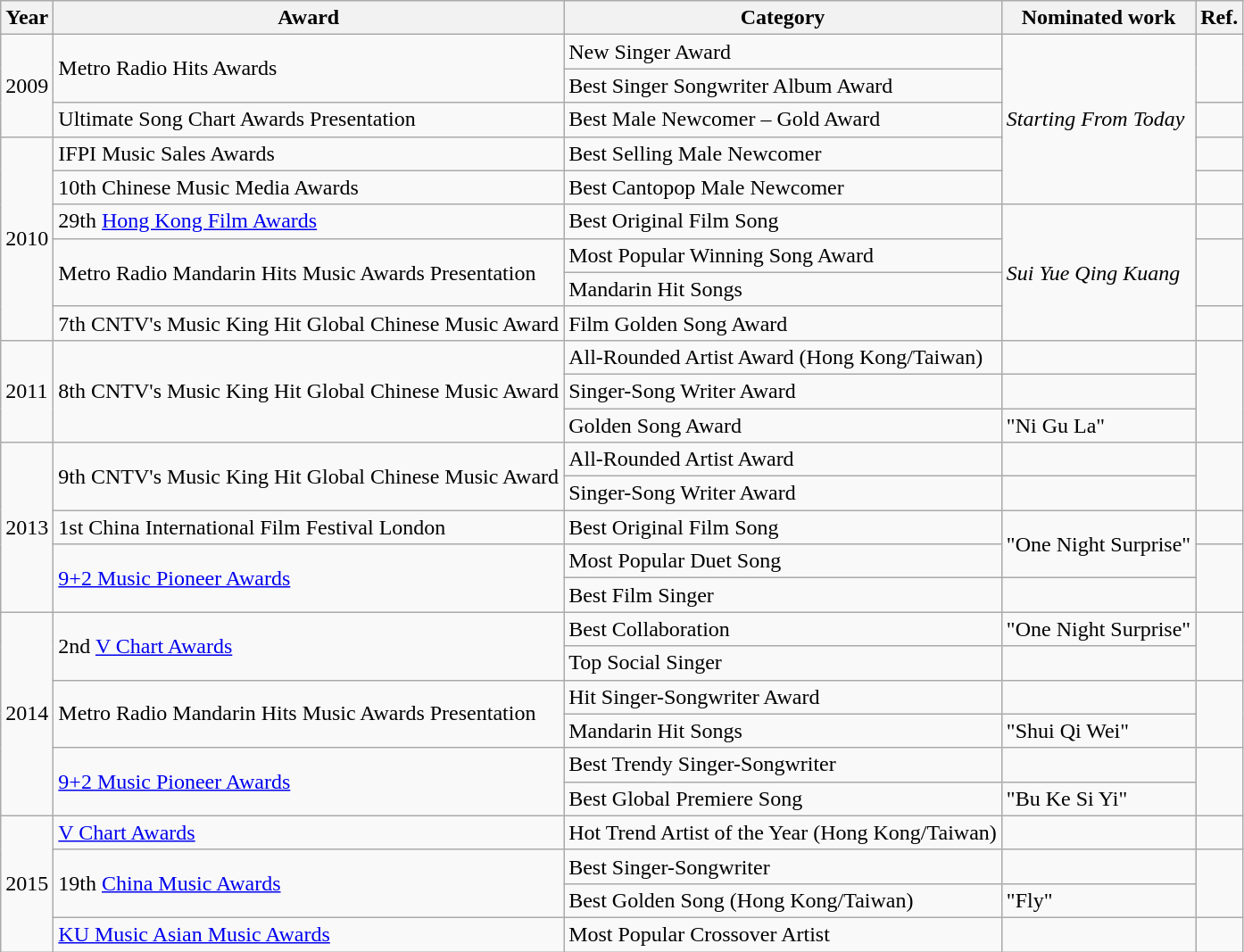<table class="wikitable sortable">
<tr>
<th>Year</th>
<th>Award</th>
<th>Category</th>
<th>Nominated work</th>
<th>Ref.</th>
</tr>
<tr>
<td rowspan=3>2009</td>
<td rowspan=2>Metro Radio Hits Awards</td>
<td>New Singer Award</td>
<td rowspan=5><em>Starting From Today</em></td>
<td rowspan=2></td>
</tr>
<tr>
<td>Best Singer Songwriter Album Award</td>
</tr>
<tr>
<td>Ultimate Song Chart Awards Presentation</td>
<td>Best Male Newcomer – Gold Award</td>
<td></td>
</tr>
<tr>
<td rowspan=6>2010</td>
<td>IFPI Music Sales Awards</td>
<td>Best Selling Male Newcomer</td>
<td></td>
</tr>
<tr>
<td>10th Chinese Music Media Awards</td>
<td>Best Cantopop Male Newcomer</td>
<td></td>
</tr>
<tr>
<td>29th <a href='#'>Hong Kong Film Awards</a></td>
<td>Best Original Film Song</td>
<td rowspan=4><em>Sui Yue Qing Kuang</em></td>
<td></td>
</tr>
<tr>
<td rowspan=2>Metro Radio Mandarin Hits Music Awards Presentation</td>
<td>Most Popular Winning Song Award</td>
<td rowspan=2></td>
</tr>
<tr>
<td>Mandarin Hit Songs</td>
</tr>
<tr>
<td>7th CNTV's Music King Hit Global Chinese Music Award</td>
<td>Film Golden Song Award</td>
<td></td>
</tr>
<tr>
<td rowspan=3>2011</td>
<td rowspan=3>8th CNTV's Music King Hit Global Chinese Music Award</td>
<td>All-Rounded Artist Award (Hong Kong/Taiwan)</td>
<td></td>
<td rowspan=3></td>
</tr>
<tr>
<td>Singer-Song Writer Award</td>
<td></td>
</tr>
<tr>
<td>Golden Song Award</td>
<td>"Ni Gu La"</td>
</tr>
<tr>
<td rowspan=5>2013</td>
<td rowspan=2>9th CNTV's Music King Hit Global Chinese Music Award</td>
<td>All-Rounded Artist Award</td>
<td></td>
<td rowspan=2></td>
</tr>
<tr>
<td>Singer-Song Writer Award</td>
<td></td>
</tr>
<tr>
<td>1st China International Film Festival London</td>
<td>Best Original Film Song</td>
<td rowspan=2>"One Night Surprise"</td>
<td></td>
</tr>
<tr>
<td rowspan=2><a href='#'>9+2 Music Pioneer Awards</a></td>
<td>Most Popular Duet Song</td>
<td rowspan=2></td>
</tr>
<tr>
<td>Best Film Singer</td>
<td></td>
</tr>
<tr>
<td rowspan=6>2014</td>
<td rowspan=2>2nd <a href='#'>V Chart Awards</a></td>
<td>Best Collaboration</td>
<td>"One Night Surprise"</td>
<td rowspan=2></td>
</tr>
<tr>
<td>Top Social Singer</td>
<td></td>
</tr>
<tr>
<td rowspan=2>Metro Radio Mandarin Hits Music Awards Presentation</td>
<td>Hit Singer-Songwriter Award</td>
<td></td>
<td rowspan=2></td>
</tr>
<tr>
<td>Mandarin Hit Songs</td>
<td>"Shui Qi Wei"</td>
</tr>
<tr>
<td rowspan=2><a href='#'>9+2 Music Pioneer Awards</a></td>
<td>Best Trendy Singer-Songwriter</td>
<td></td>
<td rowspan=2></td>
</tr>
<tr>
<td>Best Global Premiere Song</td>
<td>"Bu Ke Si Yi"</td>
</tr>
<tr>
<td rowspan=4>2015</td>
<td><a href='#'>V Chart Awards</a></td>
<td>Hot Trend Artist of the Year (Hong Kong/Taiwan)</td>
<td></td>
<td></td>
</tr>
<tr>
<td rowspan=2>19th <a href='#'>China Music Awards</a></td>
<td>Best Singer-Songwriter</td>
<td></td>
<td rowspan=2></td>
</tr>
<tr>
<td>Best Golden Song (Hong Kong/Taiwan)</td>
<td>"Fly"</td>
</tr>
<tr>
<td><a href='#'>KU Music Asian Music Awards</a></td>
<td>Most Popular Crossover Artist</td>
<td></td>
<td></td>
</tr>
</table>
